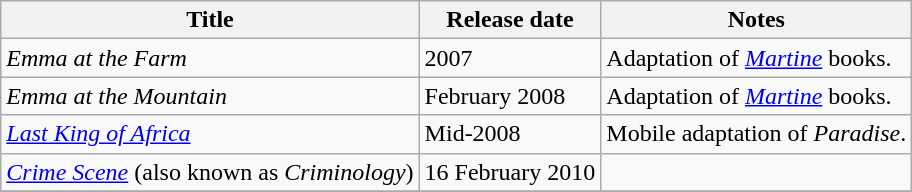<table class="wikitable" border="1">
<tr>
<th>Title</th>
<th>Release date</th>
<th>Notes</th>
</tr>
<tr>
<td><em>Emma at the Farm</em></td>
<td>2007</td>
<td>Adaptation of <em><a href='#'>Martine</a></em> books.</td>
</tr>
<tr>
<td><em>Emma at the Mountain</em></td>
<td>February 2008</td>
<td>Adaptation of <em><a href='#'>Martine</a></em> books.</td>
</tr>
<tr>
<td><em><a href='#'>Last King of Africa</a></em></td>
<td>Mid-2008</td>
<td>Mobile adaptation of <em>Paradise</em>.</td>
</tr>
<tr>
<td><em><a href='#'>Crime Scene</a></em> (also known as <em>Criminology</em>)</td>
<td>16 February 2010</td>
<td></td>
</tr>
<tr>
</tr>
</table>
